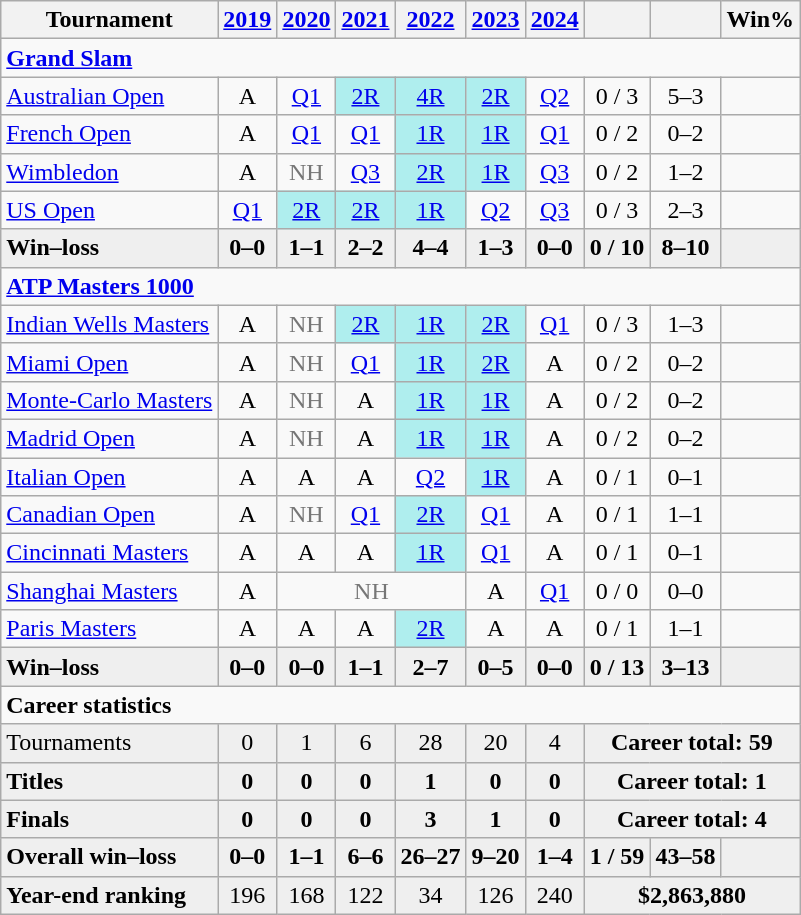<table class=wikitable nowrap style="text-align:center">
<tr>
<th>Tournament</th>
<th><a href='#'>2019</a></th>
<th><a href='#'>2020</a></th>
<th><a href='#'>2021</a></th>
<th><a href='#'>2022</a></th>
<th><a href='#'>2023</a></th>
<th><a href='#'>2024</a></th>
<th></th>
<th></th>
<th>Win%</th>
</tr>
<tr>
<td colspan="10" align="left"><strong><a href='#'>Grand Slam</a></strong></td>
</tr>
<tr>
<td align=left><a href='#'>Australian Open</a></td>
<td>A</td>
<td><a href='#'>Q1</a></td>
<td style=background:#afeeee><a href='#'>2R</a></td>
<td style=background:#afeeee><a href='#'>4R</a></td>
<td style=background:#afeeee><a href='#'>2R</a></td>
<td><a href='#'>Q2</a></td>
<td>0 / 3</td>
<td>5–3</td>
<td></td>
</tr>
<tr>
<td align=left><a href='#'>French Open</a></td>
<td>A</td>
<td><a href='#'>Q1</a></td>
<td><a href='#'>Q1</a></td>
<td style=background:#afeeee><a href='#'>1R</a></td>
<td style=background:#afeeee><a href='#'>1R</a></td>
<td><a href='#'>Q1</a></td>
<td>0 / 2</td>
<td>0–2</td>
<td></td>
</tr>
<tr>
<td align=left><a href='#'>Wimbledon</a></td>
<td>A</td>
<td style=color:#767676>NH</td>
<td><a href='#'>Q3</a></td>
<td style=background:#afeeee><a href='#'>2R</a></td>
<td style=background:#afeeee><a href='#'>1R</a></td>
<td><a href='#'>Q3</a></td>
<td>0 / 2</td>
<td>1–2</td>
<td></td>
</tr>
<tr>
<td align=left><a href='#'>US Open</a></td>
<td><a href='#'>Q1</a></td>
<td style=background:#afeeee><a href='#'>2R</a></td>
<td style=background:#afeeee><a href='#'>2R</a></td>
<td style=background:#afeeee><a href='#'>1R</a></td>
<td><a href='#'>Q2</a></td>
<td><a href='#'>Q3</a></td>
<td>0 / 3</td>
<td>2–3</td>
<td></td>
</tr>
<tr style=font-weight:bold;background:#efefef>
<td style=text-align:left>Win–loss</td>
<td>0–0</td>
<td>1–1</td>
<td>2–2</td>
<td>4–4</td>
<td>1–3</td>
<td>0–0</td>
<td>0 / 10</td>
<td>8–10</td>
<td></td>
</tr>
<tr>
<td colspan="10" align="left"><strong><a href='#'>ATP Masters 1000</a></strong></td>
</tr>
<tr>
<td align=left><a href='#'>Indian Wells Masters</a></td>
<td>A</td>
<td style=color:#767676>NH</td>
<td style=background:#afeeee><a href='#'>2R</a></td>
<td style=background:#afeeee><a href='#'>1R</a></td>
<td style=background:#afeeee><a href='#'>2R</a></td>
<td><a href='#'>Q1</a></td>
<td>0 / 3</td>
<td>1–3</td>
<td></td>
</tr>
<tr>
<td align=left><a href='#'>Miami Open</a></td>
<td>A</td>
<td style=color:#767676>NH</td>
<td><a href='#'>Q1</a></td>
<td style=background:#afeeee><a href='#'>1R</a></td>
<td style=background:#afeeee><a href='#'>2R</a></td>
<td>A</td>
<td>0 / 2</td>
<td>0–2</td>
<td></td>
</tr>
<tr>
<td align=left><a href='#'>Monte-Carlo Masters</a></td>
<td>A</td>
<td style=color:#767676>NH</td>
<td>A</td>
<td style=background:#afeeee><a href='#'>1R</a></td>
<td style=background:#afeeee><a href='#'>1R</a></td>
<td>A</td>
<td>0 / 2</td>
<td>0–2</td>
<td></td>
</tr>
<tr>
<td align=left><a href='#'>Madrid Open</a></td>
<td>A</td>
<td style=color:#767676>NH</td>
<td>A</td>
<td style=background:#afeeee><a href='#'>1R</a></td>
<td style=background:#afeeee><a href='#'>1R</a></td>
<td>A</td>
<td>0 / 2</td>
<td>0–2</td>
<td></td>
</tr>
<tr>
<td align=left><a href='#'>Italian Open</a></td>
<td>A</td>
<td>A</td>
<td>A</td>
<td><a href='#'>Q2</a></td>
<td style=background:#afeeee><a href='#'>1R</a></td>
<td>A</td>
<td>0 / 1</td>
<td>0–1</td>
<td></td>
</tr>
<tr>
<td align=left><a href='#'>Canadian Open</a></td>
<td>A</td>
<td style=color:#767676>NH</td>
<td><a href='#'>Q1</a></td>
<td style=background:#afeeee><a href='#'>2R</a></td>
<td><a href='#'>Q1</a></td>
<td>A</td>
<td>0 / 1</td>
<td>1–1</td>
<td></td>
</tr>
<tr>
<td align=left><a href='#'>Cincinnati Masters</a></td>
<td>A</td>
<td>A</td>
<td>A</td>
<td style=background:#afeeee><a href='#'>1R</a></td>
<td><a href='#'>Q1</a></td>
<td>A</td>
<td>0 / 1</td>
<td>0–1</td>
<td></td>
</tr>
<tr>
<td align=left><a href='#'>Shanghai Masters</a></td>
<td>A</td>
<td colspan=3 style=color:#767676>NH</td>
<td>A</td>
<td><a href='#'>Q1</a></td>
<td>0 / 0</td>
<td>0–0</td>
<td></td>
</tr>
<tr>
<td align=left><a href='#'>Paris Masters</a></td>
<td>A</td>
<td>A</td>
<td>A</td>
<td style=background:#afeeee><a href='#'>2R</a></td>
<td>A</td>
<td>A</td>
<td>0 / 1</td>
<td>1–1</td>
<td></td>
</tr>
<tr style=font-weight:bold;background:#efefef>
<td style=text-align:left>Win–loss</td>
<td>0–0</td>
<td>0–0</td>
<td>1–1</td>
<td>2–7</td>
<td>0–5</td>
<td>0–0</td>
<td>0 / 13</td>
<td>3–13</td>
<td></td>
</tr>
<tr>
<td colspan="10" style="text-align:left"><strong>Career statistics</strong></td>
</tr>
<tr bgcolor=efefef>
<td align=left>Tournaments</td>
<td>0</td>
<td>1</td>
<td>6</td>
<td>28</td>
<td>20</td>
<td>4</td>
<td colspan="3"><strong>Career total: 59</strong></td>
</tr>
<tr style=font-weight:bold;background:#efefef>
<td style=text-align:left>Titles</td>
<td>0</td>
<td>0</td>
<td>0</td>
<td>1</td>
<td>0</td>
<td>0</td>
<td colspan="3">Career total: 1</td>
</tr>
<tr style=font-weight:bold;background:#efefef>
<td style=text-align:left>Finals</td>
<td>0</td>
<td>0</td>
<td>0</td>
<td>3</td>
<td>1</td>
<td>0</td>
<td colspan="3">Career total: 4</td>
</tr>
<tr style=font-weight:bold;background:#efefef>
<td style=text-align:left>Overall win–loss</td>
<td>0–0</td>
<td>1–1</td>
<td>6–6</td>
<td>26–27</td>
<td>9–20</td>
<td>1–4</td>
<td>1 / 59</td>
<td>43–58</td>
<td></td>
</tr>
<tr style=background:#efefef>
<td align=left><strong>Year-end ranking</strong></td>
<td>196</td>
<td>168</td>
<td>122</td>
<td>34</td>
<td>126</td>
<td>240</td>
<td colspan="3"><strong>$2,863,880</strong></td>
</tr>
</table>
